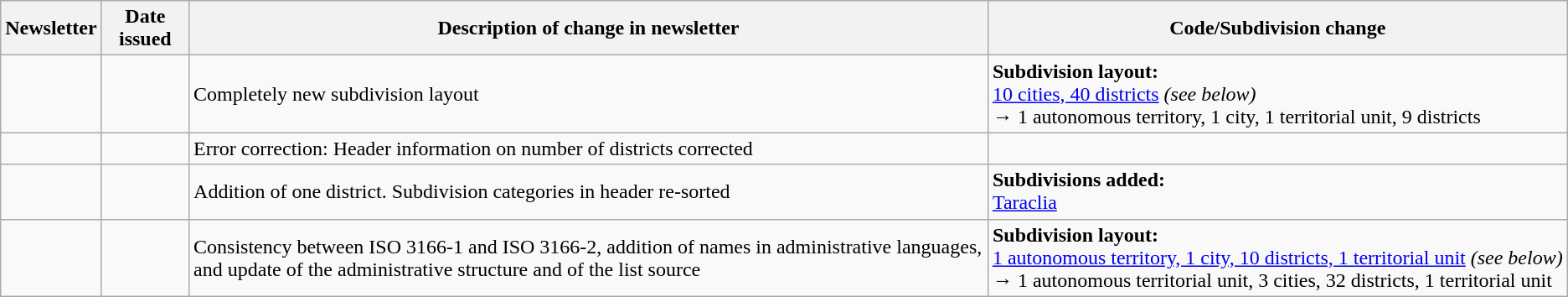<table class="wikitable">
<tr>
<th>Newsletter</th>
<th>Date issued</th>
<th>Description of change in newsletter</th>
<th>Code/Subdivision change</th>
</tr>
<tr>
<td id="I-2"></td>
<td></td>
<td>Completely new subdivision layout</td>
<td style=white-space:nowrap><strong>Subdivision layout:</strong><br> <a href='#'>10 cities, 40 districts</a> <em>(see below)</em><br> → 1 autonomous territory, 1 city, 1 territorial unit, 9 districts</td>
</tr>
<tr>
<td id="I-3"></td>
<td></td>
<td>Error correction: Header information on number of districts corrected</td>
<td></td>
</tr>
<tr>
<td id="I-4"></td>
<td></td>
<td>Addition of one district. Subdivision categories in header re-sorted</td>
<td><strong>Subdivisions added:</strong><br>  <a href='#'>Taraclia</a></td>
</tr>
<tr>
<td id="II-2"></td>
<td></td>
<td>Consistency between ISO 3166-1 and ISO 3166-2, addition of names in administrative languages, and update of the administrative structure and of the list source</td>
<td style=white-space:nowrap><strong>Subdivision layout:</strong><br> <a href='#'>1 autonomous territory, 1 city, 10 districts, 1 territorial unit</a> <em>(see below)</em><br> → 1 autonomous territorial unit, 3 cities, 32 districts, 1 territorial unit</td>
</tr>
</table>
